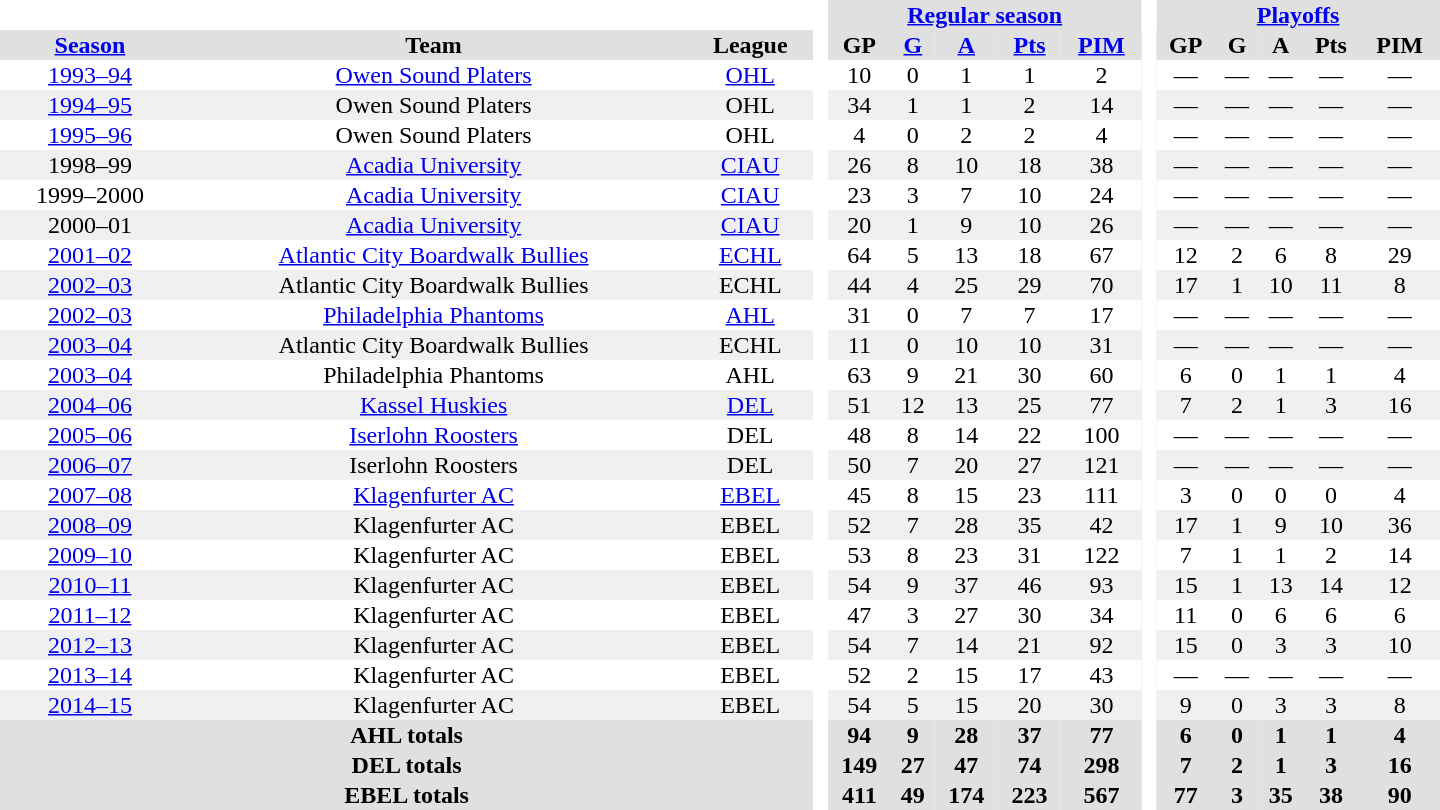<table border="0" cellpadding="1" cellspacing="0" style="text-align:center; width:60em;">
<tr style="background:#e0e0e0;">
<th colspan="3" style="background:#fff;"> </th>
<th rowspan="99" style="background:#fff;"> </th>
<th colspan="5"><a href='#'>Regular season</a></th>
<th rowspan="99" style="background:#fff;"> </th>
<th colspan="5"><a href='#'>Playoffs</a></th>
</tr>
<tr style="background:#e0e0e0;">
<th><a href='#'>Season</a></th>
<th>Team</th>
<th>League</th>
<th>GP</th>
<th><a href='#'>G</a></th>
<th><a href='#'>A</a></th>
<th><a href='#'>Pts</a></th>
<th><a href='#'>PIM</a></th>
<th>GP</th>
<th>G</th>
<th>A</th>
<th>Pts</th>
<th>PIM</th>
</tr>
<tr>
<td><a href='#'>1993–94</a></td>
<td><a href='#'>Owen Sound Platers</a></td>
<td><a href='#'>OHL</a></td>
<td>10</td>
<td>0</td>
<td>1</td>
<td>1</td>
<td>2</td>
<td>—</td>
<td>—</td>
<td>—</td>
<td>—</td>
<td>—</td>
</tr>
<tr style="background:#f0f0f0;">
<td><a href='#'>1994–95</a></td>
<td>Owen Sound Platers</td>
<td>OHL</td>
<td>34</td>
<td>1</td>
<td>1</td>
<td>2</td>
<td>14</td>
<td>—</td>
<td>—</td>
<td>—</td>
<td>—</td>
<td>—</td>
</tr>
<tr>
<td><a href='#'>1995–96</a></td>
<td>Owen Sound Platers</td>
<td>OHL</td>
<td>4</td>
<td>0</td>
<td>2</td>
<td>2</td>
<td>4</td>
<td>—</td>
<td>—</td>
<td>—</td>
<td>—</td>
<td>—</td>
</tr>
<tr style="background:#f0f0f0;">
<td>1998–99</td>
<td><a href='#'>Acadia University</a></td>
<td><a href='#'>CIAU</a></td>
<td>26</td>
<td>8</td>
<td>10</td>
<td>18</td>
<td>38</td>
<td>—</td>
<td>—</td>
<td>—</td>
<td>—</td>
<td>—</td>
</tr>
<tr>
<td>1999–2000</td>
<td><a href='#'>Acadia University</a></td>
<td><a href='#'>CIAU</a></td>
<td>23</td>
<td>3</td>
<td>7</td>
<td>10</td>
<td>24</td>
<td>—</td>
<td>—</td>
<td>—</td>
<td>—</td>
<td>—</td>
</tr>
<tr style="background:#f0f0f0;">
<td>2000–01</td>
<td><a href='#'>Acadia University</a></td>
<td><a href='#'>CIAU</a></td>
<td>20</td>
<td>1</td>
<td>9</td>
<td>10</td>
<td>26</td>
<td>—</td>
<td>—</td>
<td>—</td>
<td>—</td>
<td>—</td>
</tr>
<tr>
<td><a href='#'>2001–02</a></td>
<td><a href='#'>Atlantic City Boardwalk Bullies</a></td>
<td><a href='#'>ECHL</a></td>
<td>64</td>
<td>5</td>
<td>13</td>
<td>18</td>
<td>67</td>
<td>12</td>
<td>2</td>
<td>6</td>
<td>8</td>
<td>29</td>
</tr>
<tr style="background:#f0f0f0;">
<td><a href='#'>2002–03</a></td>
<td>Atlantic City Boardwalk Bullies</td>
<td>ECHL</td>
<td>44</td>
<td>4</td>
<td>25</td>
<td>29</td>
<td>70</td>
<td>17</td>
<td>1</td>
<td>10</td>
<td>11</td>
<td>8</td>
</tr>
<tr>
<td><a href='#'>2002–03</a></td>
<td><a href='#'>Philadelphia Phantoms</a></td>
<td><a href='#'>AHL</a></td>
<td>31</td>
<td>0</td>
<td>7</td>
<td>7</td>
<td>17</td>
<td>—</td>
<td>—</td>
<td>—</td>
<td>—</td>
<td>—</td>
</tr>
<tr style="background:#f0f0f0;">
<td><a href='#'>2003–04</a></td>
<td>Atlantic City Boardwalk Bullies</td>
<td>ECHL</td>
<td>11</td>
<td>0</td>
<td>10</td>
<td>10</td>
<td>31</td>
<td>—</td>
<td>—</td>
<td>—</td>
<td>—</td>
<td>—</td>
</tr>
<tr>
<td><a href='#'>2003–04</a></td>
<td>Philadelphia Phantoms</td>
<td>AHL</td>
<td>63</td>
<td>9</td>
<td>21</td>
<td>30</td>
<td>60</td>
<td>6</td>
<td>0</td>
<td>1</td>
<td>1</td>
<td>4</td>
</tr>
<tr style="background:#f0f0f0;">
<td><a href='#'>2004–06</a></td>
<td><a href='#'>Kassel Huskies</a></td>
<td><a href='#'>DEL</a></td>
<td>51</td>
<td>12</td>
<td>13</td>
<td>25</td>
<td>77</td>
<td>7</td>
<td>2</td>
<td>1</td>
<td>3</td>
<td>16</td>
</tr>
<tr>
<td><a href='#'>2005–06</a></td>
<td><a href='#'>Iserlohn Roosters</a></td>
<td>DEL</td>
<td>48</td>
<td>8</td>
<td>14</td>
<td>22</td>
<td>100</td>
<td>—</td>
<td>—</td>
<td>—</td>
<td>—</td>
<td>—</td>
</tr>
<tr style="background:#f0f0f0;">
<td><a href='#'>2006–07</a></td>
<td>Iserlohn Roosters</td>
<td>DEL</td>
<td>50</td>
<td>7</td>
<td>20</td>
<td>27</td>
<td>121</td>
<td>—</td>
<td>—</td>
<td>—</td>
<td>—</td>
<td>—</td>
</tr>
<tr>
<td><a href='#'>2007–08</a></td>
<td><a href='#'>Klagenfurter AC</a></td>
<td><a href='#'>EBEL</a></td>
<td>45</td>
<td>8</td>
<td>15</td>
<td>23</td>
<td>111</td>
<td>3</td>
<td>0</td>
<td>0</td>
<td>0</td>
<td>4</td>
</tr>
<tr style="background:#f0f0f0;">
<td><a href='#'>2008–09</a></td>
<td>Klagenfurter AC</td>
<td>EBEL</td>
<td>52</td>
<td>7</td>
<td>28</td>
<td>35</td>
<td>42</td>
<td>17</td>
<td>1</td>
<td>9</td>
<td>10</td>
<td>36</td>
</tr>
<tr>
<td><a href='#'>2009–10</a></td>
<td>Klagenfurter AC</td>
<td>EBEL</td>
<td>53</td>
<td>8</td>
<td>23</td>
<td>31</td>
<td>122</td>
<td>7</td>
<td>1</td>
<td>1</td>
<td>2</td>
<td>14</td>
</tr>
<tr style="background:#f0f0f0;">
<td><a href='#'>2010–11</a></td>
<td>Klagenfurter AC</td>
<td>EBEL</td>
<td>54</td>
<td>9</td>
<td>37</td>
<td>46</td>
<td>93</td>
<td>15</td>
<td>1</td>
<td>13</td>
<td>14</td>
<td>12</td>
</tr>
<tr>
<td><a href='#'>2011–12</a></td>
<td>Klagenfurter AC</td>
<td>EBEL</td>
<td>47</td>
<td>3</td>
<td>27</td>
<td>30</td>
<td>34</td>
<td>11</td>
<td>0</td>
<td>6</td>
<td>6</td>
<td>6</td>
</tr>
<tr style="background:#f0f0f0;">
<td><a href='#'>2012–13</a></td>
<td>Klagenfurter AC</td>
<td>EBEL</td>
<td>54</td>
<td>7</td>
<td>14</td>
<td>21</td>
<td>92</td>
<td>15</td>
<td>0</td>
<td>3</td>
<td>3</td>
<td>10</td>
</tr>
<tr>
<td><a href='#'>2013–14</a></td>
<td>Klagenfurter AC</td>
<td>EBEL</td>
<td>52</td>
<td>2</td>
<td>15</td>
<td>17</td>
<td>43</td>
<td>—</td>
<td>—</td>
<td>—</td>
<td>—</td>
<td>—</td>
</tr>
<tr style="background:#f0f0f0;">
<td><a href='#'>2014–15</a></td>
<td>Klagenfurter AC</td>
<td>EBEL</td>
<td>54</td>
<td>5</td>
<td>15</td>
<td>20</td>
<td>30</td>
<td>9</td>
<td>0</td>
<td>3</td>
<td>3</td>
<td>8</td>
</tr>
<tr style="background:#e0e0e0;">
<th colspan="3">AHL totals</th>
<th>94</th>
<th>9</th>
<th>28</th>
<th>37</th>
<th>77</th>
<th>6</th>
<th>0</th>
<th>1</th>
<th>1</th>
<th>4</th>
</tr>
<tr style="background:#e0e0e0;">
<th colspan="3">DEL totals</th>
<th>149</th>
<th>27</th>
<th>47</th>
<th>74</th>
<th>298</th>
<th>7</th>
<th>2</th>
<th>1</th>
<th>3</th>
<th>16</th>
</tr>
<tr style="background:#e0e0e0;">
<th colspan="3">EBEL totals</th>
<th>411</th>
<th>49</th>
<th>174</th>
<th>223</th>
<th>567</th>
<th>77</th>
<th>3</th>
<th>35</th>
<th>38</th>
<th>90</th>
</tr>
</table>
